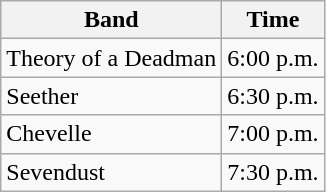<table class="wikitable">
<tr>
<th>Band</th>
<th>Time</th>
</tr>
<tr>
<td>Theory of a Deadman</td>
<td>6:00 p.m.</td>
</tr>
<tr>
<td>Seether</td>
<td>6:30 p.m.</td>
</tr>
<tr>
<td>Chevelle</td>
<td>7:00 p.m.</td>
</tr>
<tr>
<td>Sevendust</td>
<td>7:30 p.m.</td>
</tr>
</table>
